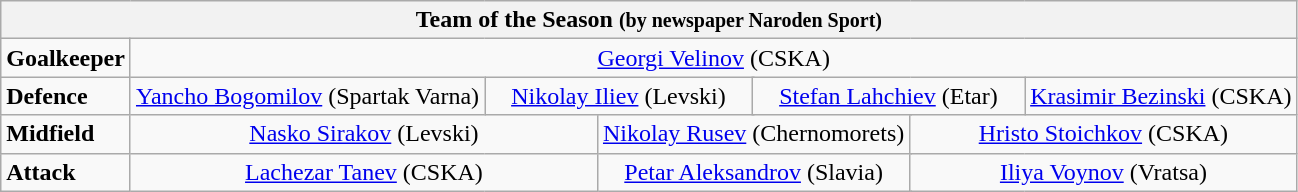<table class="wikitable">
<tr>
<th colspan="13">Team of the Season <small>(by newspaper Naroden Sport)</small></th>
</tr>
<tr>
<td><strong>Goalkeeper</strong></td>
<td colspan="12" align="center"> <a href='#'>Georgi Velinov</a> (CSKA)</td>
</tr>
<tr>
<td><strong>Defence</strong></td>
<td colspan="3" align="center"> <a href='#'>Yancho Bogomilov</a> (Spartak Varna)</td>
<td colspan="3" align="center"> <a href='#'>Nikolay Iliev</a> (Levski)</td>
<td colspan="3" align="center"> <a href='#'>Stefan Lahchiev</a> (Etar)</td>
<td colspan="3" align="center"> <a href='#'>Krasimir Bezinski</a> (CSKA)</td>
</tr>
<tr>
<td><strong>Midfield</strong></td>
<td colspan="4" align="center"> <a href='#'>Nasko Sirakov</a> (Levski)</td>
<td colspan="4" align="center"> <a href='#'>Nikolay Rusev</a> (Chernomorets)</td>
<td colspan="4" align="center"> <a href='#'>Hristo Stoichkov</a> (CSKA)</td>
</tr>
<tr>
<td><strong>Attack</strong></td>
<td colspan="4" align="center"> <a href='#'>Lachezar Tanev</a> (CSKA)</td>
<td colspan="4" align="center"> <a href='#'>Petar Aleksandrov</a> (Slavia)</td>
<td colspan="4" align="center"> <a href='#'>Iliya Voynov</a> (Vratsa)</td>
</tr>
</table>
